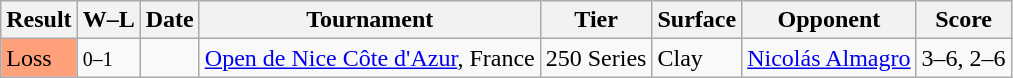<table class="sortable wikitable">
<tr>
<th>Result</th>
<th class="unsortable">W–L</th>
<th>Date</th>
<th>Tournament</th>
<th>Tier</th>
<th>Surface</th>
<th>Opponent</th>
<th class="unsortable">Score</th>
</tr>
<tr>
<td bgcolor=ffa07a>Loss</td>
<td><small>0–1</small></td>
<td><a href='#'></a></td>
<td><a href='#'>Open de Nice Côte d'Azur</a>, France</td>
<td>250 Series</td>
<td>Clay</td>
<td> <a href='#'>Nicolás Almagro</a></td>
<td>3–6, 2–6</td>
</tr>
</table>
